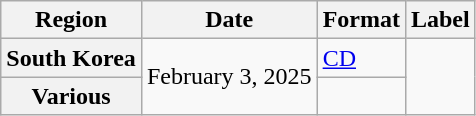<table class="wikitable plainrowheaders">
<tr>
<th scope="col">Region</th>
<th scope="col">Date</th>
<th scope="col">Format</th>
<th scope="col">Label</th>
</tr>
<tr>
<th scope="row">South Korea</th>
<td rowspan="2">February 3, 2025</td>
<td><a href='#'>CD</a></td>
<td rowspan="2"></td>
</tr>
<tr>
<th scope="row">Various </th>
<td></td>
</tr>
</table>
